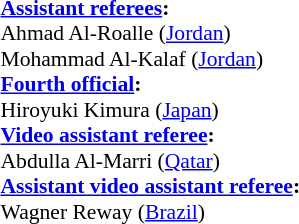<table width=50% style="font-size:90%">
<tr>
<td><br><strong><a href='#'>Assistant referees</a>:</strong>
<br>Ahmad Al-Roalle (<a href='#'>Jordan</a>)
<br>Mohammad Al-Kalaf (<a href='#'>Jordan</a>)
<br><strong><a href='#'>Fourth official</a>:</strong>
<br>Hiroyuki Kimura (<a href='#'>Japan</a>)
<br><strong><a href='#'>Video assistant referee</a>:</strong>
<br>Abdulla Al-Marri (<a href='#'>Qatar</a>)
<br><strong><a href='#'>Assistant video assistant referee</a>:</strong>
<br>Wagner Reway (<a href='#'>Brazil</a>)</td>
</tr>
</table>
